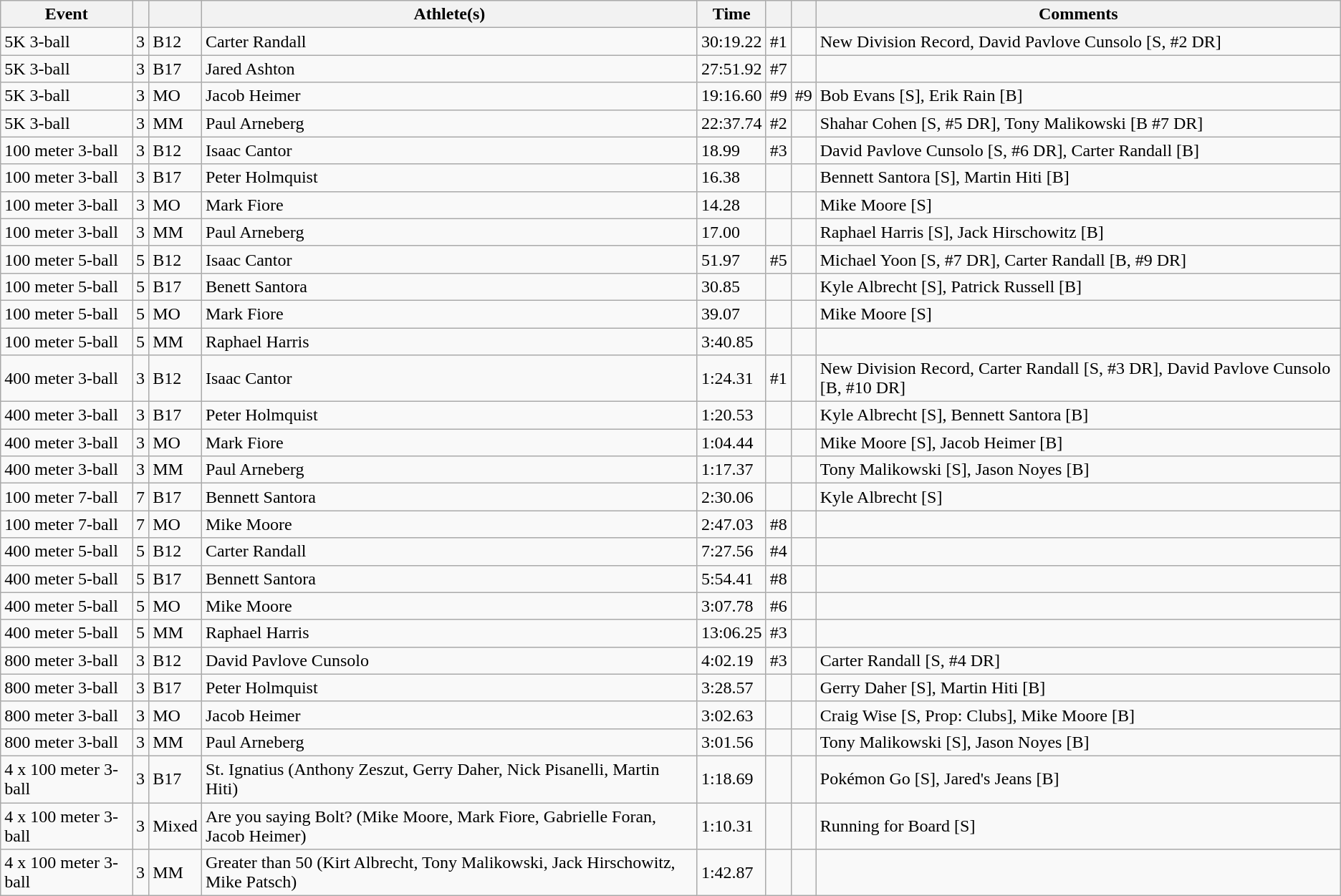<table class="wikitable sortable">
<tr>
<th>Event</th>
<th></th>
<th></th>
<th>Athlete(s)</th>
<th>Time</th>
<th></th>
<th></th>
<th>Comments</th>
</tr>
<tr>
<td>5K 3-ball</td>
<td>3</td>
<td>B12</td>
<td>Carter Randall</td>
<td>30:19.22</td>
<td>#1</td>
<td></td>
<td>New Division Record, David Pavlove Cunsolo [S, #2 DR]</td>
</tr>
<tr>
<td>5K 3-ball</td>
<td>3</td>
<td>B17</td>
<td>Jared Ashton</td>
<td>27:51.92</td>
<td>#7</td>
<td></td>
<td></td>
</tr>
<tr>
<td>5K 3-ball</td>
<td>3</td>
<td>MO</td>
<td>Jacob Heimer</td>
<td>19:16.60</td>
<td>#9</td>
<td>#9</td>
<td>Bob Evans [S], Erik Rain [B]</td>
</tr>
<tr>
<td>5K 3-ball</td>
<td>3</td>
<td>MM</td>
<td>Paul Arneberg</td>
<td>22:37.74</td>
<td>#2</td>
<td></td>
<td>Shahar Cohen [S, #5 DR], Tony Malikowski [B #7 DR]</td>
</tr>
<tr>
<td>100 meter 3-ball</td>
<td>3</td>
<td>B12</td>
<td>Isaac Cantor</td>
<td>18.99</td>
<td>#3</td>
<td></td>
<td>David Pavlove Cunsolo [S, #6 DR], Carter Randall [B]</td>
</tr>
<tr>
<td>100 meter 3-ball</td>
<td>3</td>
<td>B17</td>
<td>Peter Holmquist</td>
<td>16.38</td>
<td></td>
<td></td>
<td>Bennett Santora [S], Martin Hiti [B]</td>
</tr>
<tr>
<td>100 meter 3-ball</td>
<td>3</td>
<td>MO</td>
<td>Mark Fiore</td>
<td>14.28</td>
<td></td>
<td></td>
<td>Mike Moore [S]</td>
</tr>
<tr>
<td>100 meter 3-ball</td>
<td>3</td>
<td>MM</td>
<td>Paul Arneberg</td>
<td>17.00</td>
<td></td>
<td></td>
<td>Raphael Harris [S], Jack Hirschowitz [B]</td>
</tr>
<tr>
<td>100 meter 5-ball</td>
<td>5</td>
<td>B12</td>
<td>Isaac Cantor</td>
<td>51.97</td>
<td>#5</td>
<td></td>
<td>Michael Yoon [S, #7 DR], Carter Randall [B, #9 DR]</td>
</tr>
<tr>
<td>100 meter 5-ball</td>
<td>5</td>
<td>B17</td>
<td>Benett Santora</td>
<td>30.85</td>
<td></td>
<td></td>
<td>Kyle Albrecht [S], Patrick Russell [B]</td>
</tr>
<tr>
<td>100 meter 5-ball</td>
<td>5</td>
<td>MO</td>
<td>Mark Fiore</td>
<td>39.07</td>
<td></td>
<td></td>
<td>Mike Moore [S]</td>
</tr>
<tr>
<td>100 meter 5-ball</td>
<td>5</td>
<td>MM</td>
<td>Raphael Harris</td>
<td>3:40.85</td>
<td></td>
<td></td>
<td></td>
</tr>
<tr>
<td>400 meter 3-ball</td>
<td>3</td>
<td>B12</td>
<td>Isaac Cantor</td>
<td>1:24.31</td>
<td>#1</td>
<td></td>
<td>New Division Record, Carter Randall [S, #3 DR], David Pavlove Cunsolo [B, #10 DR]</td>
</tr>
<tr>
<td>400 meter 3-ball</td>
<td>3</td>
<td>B17</td>
<td>Peter Holmquist</td>
<td>1:20.53</td>
<td></td>
<td></td>
<td>Kyle Albrecht [S], Bennett Santora [B]</td>
</tr>
<tr>
<td>400 meter 3-ball</td>
<td>3</td>
<td>MO</td>
<td>Mark Fiore</td>
<td>1:04.44</td>
<td></td>
<td></td>
<td>Mike Moore [S], Jacob Heimer [B]</td>
</tr>
<tr>
<td>400 meter 3-ball</td>
<td>3</td>
<td>MM</td>
<td>Paul Arneberg</td>
<td>1:17.37</td>
<td></td>
<td></td>
<td>Tony Malikowski [S], Jason Noyes [B]</td>
</tr>
<tr>
<td>100 meter 7-ball</td>
<td>7</td>
<td>B17</td>
<td>Bennett Santora</td>
<td>2:30.06</td>
<td></td>
<td></td>
<td>Kyle Albrecht [S]</td>
</tr>
<tr>
<td>100 meter 7-ball</td>
<td>7</td>
<td>MO</td>
<td>Mike Moore</td>
<td>2:47.03</td>
<td>#8</td>
<td></td>
<td></td>
</tr>
<tr>
<td>400 meter 5-ball</td>
<td>5</td>
<td>B12</td>
<td>Carter Randall</td>
<td>7:27.56</td>
<td>#4</td>
<td></td>
<td></td>
</tr>
<tr>
<td>400 meter 5-ball</td>
<td>5</td>
<td>B17</td>
<td>Bennett Santora</td>
<td>5:54.41</td>
<td>#8</td>
<td></td>
<td></td>
</tr>
<tr>
<td>400 meter 5-ball</td>
<td>5</td>
<td>MO</td>
<td>Mike Moore</td>
<td>3:07.78</td>
<td>#6</td>
<td></td>
<td></td>
</tr>
<tr>
<td>400 meter 5-ball</td>
<td>5</td>
<td>MM</td>
<td>Raphael Harris</td>
<td>13:06.25</td>
<td>#3</td>
<td></td>
<td></td>
</tr>
<tr>
<td>800 meter 3-ball</td>
<td>3</td>
<td>B12</td>
<td>David Pavlove Cunsolo</td>
<td>4:02.19</td>
<td>#3</td>
<td></td>
<td>Carter Randall [S, #4 DR]</td>
</tr>
<tr>
<td>800 meter 3-ball</td>
<td>3</td>
<td>B17</td>
<td>Peter Holmquist</td>
<td>3:28.57</td>
<td></td>
<td></td>
<td>Gerry Daher [S], Martin Hiti [B]</td>
</tr>
<tr>
<td>800 meter 3-ball</td>
<td>3</td>
<td>MO</td>
<td>Jacob Heimer</td>
<td>3:02.63</td>
<td></td>
<td></td>
<td>Craig Wise [S, Prop: Clubs], Mike Moore [B]</td>
</tr>
<tr>
<td>800 meter 3-ball</td>
<td>3</td>
<td>MM</td>
<td>Paul Arneberg</td>
<td>3:01.56</td>
<td></td>
<td></td>
<td>Tony Malikowski [S], Jason Noyes [B]</td>
</tr>
<tr>
<td>4 x 100 meter 3-ball</td>
<td>3</td>
<td>B17</td>
<td>St. Ignatius (Anthony Zeszut, Gerry Daher, Nick Pisanelli, Martin Hiti)</td>
<td>1:18.69</td>
<td></td>
<td></td>
<td>Pokémon Go [S], Jared's Jeans [B]</td>
</tr>
<tr>
<td>4 x 100 meter 3-ball</td>
<td>3</td>
<td>Mixed</td>
<td>Are you saying Bolt? (Mike Moore, Mark Fiore, Gabrielle Foran, Jacob Heimer)</td>
<td>1:10.31</td>
<td></td>
<td></td>
<td>Running for Board [S]</td>
</tr>
<tr>
<td>4 x 100 meter 3-ball</td>
<td>3</td>
<td>MM</td>
<td>Greater than 50 (Kirt Albrecht, Tony Malikowski, Jack Hirschowitz, Mike Patsch)</td>
<td>1:42.87</td>
<td></td>
<td></td>
<td></td>
</tr>
</table>
